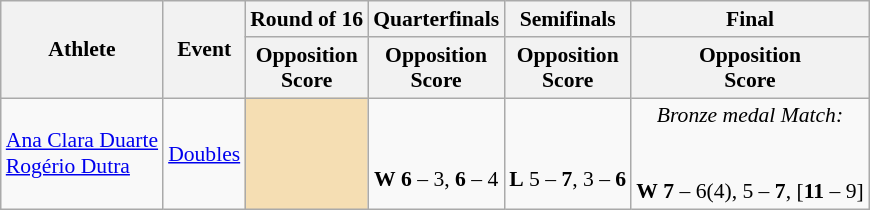<table class="wikitable" style="font-size:90%">
<tr>
<th rowspan=2>Athlete</th>
<th rowspan=2>Event</th>
<th>Round of 16</th>
<th>Quarterfinals</th>
<th>Semifinals</th>
<th colspan=2>Final</th>
</tr>
<tr>
<th>Opposition<br>Score</th>
<th>Opposition<br>Score</th>
<th>Opposition<br>Score</th>
<th>Opposition<br>Score</th>
</tr>
<tr>
<td><a href='#'>Ana Clara Duarte</a><br><a href='#'>Rogério Dutra</a></td>
<td><a href='#'>Doubles</a></td>
<td align=center bgcolor=wheat></td>
<td align=center><br><br><strong>W</strong> <strong>6</strong> – 3, <strong>6</strong> – 4</td>
<td align=center><br><br><strong>L</strong> 5 – <strong>7</strong>, 3 – <strong>6</strong></td>
<td align=center><em>Bronze medal Match:</em><br><br><br><strong>W</strong> <strong>7</strong> – 6(4), 5 – <strong>7</strong>, [<strong>11</strong> – 9]<br></td>
</tr>
</table>
